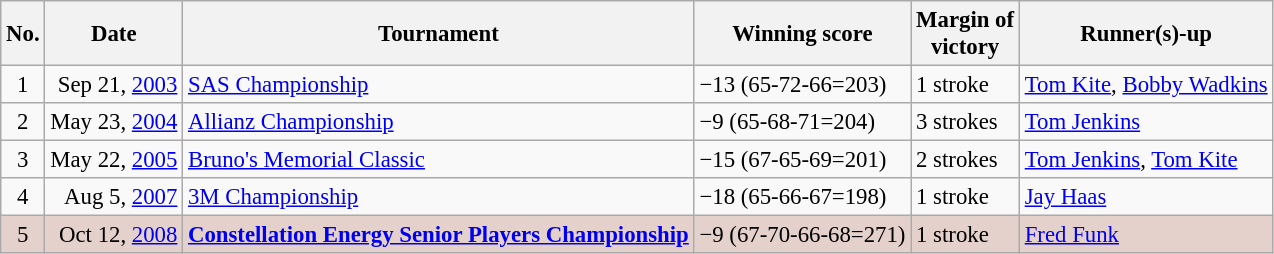<table class="wikitable" style="font-size:95%;">
<tr>
<th>No.</th>
<th>Date</th>
<th>Tournament</th>
<th>Winning score</th>
<th>Margin of<br>victory</th>
<th>Runner(s)-up</th>
</tr>
<tr>
<td align=center>1</td>
<td align=right>Sep 21, <a href='#'>2003</a></td>
<td><a href='#'>SAS Championship</a></td>
<td>−13 (65-72-66=203)</td>
<td>1 stroke</td>
<td> <a href='#'>Tom Kite</a>,  <a href='#'>Bobby Wadkins</a></td>
</tr>
<tr>
<td align=center>2</td>
<td align=right>May 23, <a href='#'>2004</a></td>
<td><a href='#'>Allianz Championship</a></td>
<td>−9 (65-68-71=204)</td>
<td>3 strokes</td>
<td> <a href='#'>Tom Jenkins</a></td>
</tr>
<tr>
<td align=center>3</td>
<td align=right>May 22, <a href='#'>2005</a></td>
<td><a href='#'>Bruno's Memorial Classic</a></td>
<td>−15 (67-65-69=201)</td>
<td>2 strokes</td>
<td> <a href='#'>Tom Jenkins</a>,  <a href='#'>Tom Kite</a></td>
</tr>
<tr>
<td align=center>4</td>
<td align=right>Aug 5, <a href='#'>2007</a></td>
<td><a href='#'>3M Championship</a></td>
<td>−18 (65-66-67=198)</td>
<td>1 stroke</td>
<td> <a href='#'>Jay Haas</a></td>
</tr>
<tr style="background:#e5d1cb;">
<td align=center>5</td>
<td align=right>Oct 12, <a href='#'>2008</a></td>
<td><strong><a href='#'>Constellation Energy Senior Players Championship</a></strong></td>
<td>−9 (67-70-66-68=271)</td>
<td>1 stroke</td>
<td> <a href='#'>Fred Funk</a></td>
</tr>
</table>
